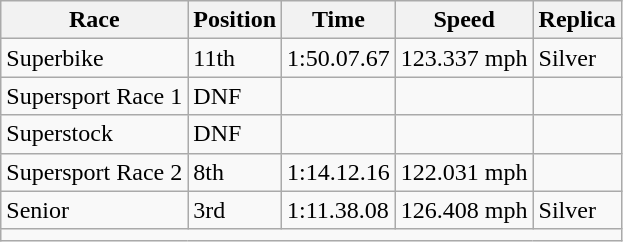<table class="wikitable">
<tr>
<th>Race</th>
<th>Position</th>
<th>Time</th>
<th>Speed</th>
<th>Replica</th>
</tr>
<tr>
<td>Superbike</td>
<td>11th</td>
<td>1:50.07.67</td>
<td>123.337 mph</td>
<td>Silver</td>
</tr>
<tr>
<td>Supersport Race 1</td>
<td>DNF</td>
<td></td>
<td></td>
<td></td>
</tr>
<tr>
<td>Superstock</td>
<td>DNF</td>
<td></td>
<td></td>
<td></td>
</tr>
<tr>
<td>Supersport Race 2</td>
<td>8th</td>
<td>1:14.12.16</td>
<td>122.031 mph</td>
<td></td>
</tr>
<tr>
<td>Senior</td>
<td>3rd</td>
<td>1:11.38.08</td>
<td>126.408 mph</td>
<td>Silver</td>
</tr>
<tr>
<td colspan=5></td>
</tr>
</table>
